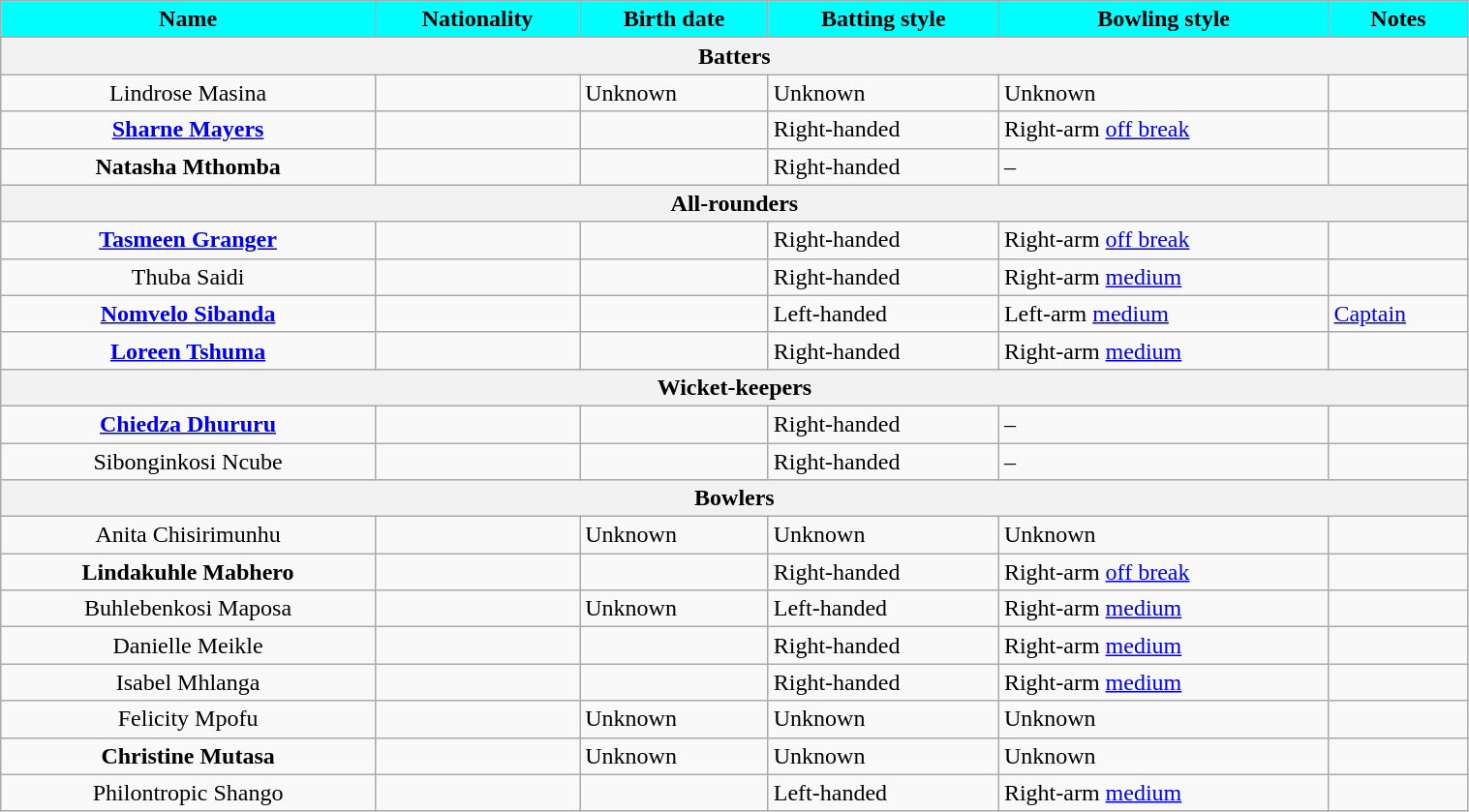<table class="wikitable"  style="width:80%;">
<tr>
<th style="background:#00FFFF; color:black">Name</th>
<th style="background:#00FFFF; color:black">Nationality</th>
<th style="background:#00FFFF; color:black">Birth date</th>
<th style="background:#00FFFF; color:black">Batting style</th>
<th style="background:#00FFFF; color:black">Bowling style</th>
<th style="background:#00FFFF; color:black">Notes</th>
</tr>
<tr>
<th colspan="6">Batters</th>
</tr>
<tr>
<td style="text-align:center">Lindrose Masina</td>
<td style="text-align:center"></td>
<td>Unknown</td>
<td>Unknown</td>
<td>Unknown</td>
<td></td>
</tr>
<tr>
<td style="text-align:center"><strong><a href='#'>Sharne Mayers</a></strong></td>
<td style="text-align:center"></td>
<td></td>
<td>Right-handed</td>
<td>Right-arm <a href='#'>off break</a></td>
<td></td>
</tr>
<tr>
<td style="text-align:center"><strong>Natasha Mthomba</strong></td>
<td style="text-align:center"></td>
<td></td>
<td>Right-handed</td>
<td>–</td>
<td></td>
</tr>
<tr>
<th colspan="6">All-rounders</th>
</tr>
<tr>
<td style="text-align:center"><strong><a href='#'>Tasmeen Granger</a></strong></td>
<td style="text-align:center"></td>
<td></td>
<td>Right-handed</td>
<td>Right-arm <a href='#'>off break</a></td>
<td></td>
</tr>
<tr>
<td style="text-align:center">Thuba Saidi</td>
<td style="text-align:center"></td>
<td></td>
<td>Right-handed</td>
<td>Right-arm <a href='#'>medium</a></td>
<td></td>
</tr>
<tr>
<td style="text-align:center"><strong><a href='#'>Nomvelo Sibanda</a></strong></td>
<td style="text-align:center"></td>
<td></td>
<td>Left-handed</td>
<td>Left-arm <a href='#'>medium</a></td>
<td><a href='#'>Captain</a></td>
</tr>
<tr>
<td style="text-align:center"><strong><a href='#'>Loreen Tshuma</a></strong></td>
<td style="text-align:center"></td>
<td></td>
<td>Right-handed</td>
<td>Right-arm <a href='#'>medium</a></td>
<td></td>
</tr>
<tr>
<th colspan="6">Wicket-keepers</th>
</tr>
<tr>
<td style="text-align:center"><strong><a href='#'>Chiedza Dhururu</a></strong></td>
<td style="text-align:center"></td>
<td></td>
<td>Right-handed</td>
<td>–</td>
<td></td>
</tr>
<tr>
<td style="text-align:center">Sibonginkosi Ncube</td>
<td style="text-align:center"></td>
<td></td>
<td>Right-handed</td>
<td>–</td>
<td></td>
</tr>
<tr>
<th colspan="6">Bowlers</th>
</tr>
<tr>
<td style="text-align:center">Anita Chisirimunhu</td>
<td style="text-align:center"></td>
<td>Unknown</td>
<td>Unknown</td>
<td>Unknown</td>
<td></td>
</tr>
<tr>
<td style="text-align:center"><strong>Lindakuhle Mabhero</strong></td>
<td style="text-align:center"></td>
<td></td>
<td>Right-handed</td>
<td>Right-arm <a href='#'>off break</a></td>
<td></td>
</tr>
<tr>
<td style="text-align:center">Buhlebenkosi Maposa</td>
<td style="text-align:center"></td>
<td>Unknown</td>
<td>Left-handed</td>
<td>Right-arm <a href='#'>medium</a></td>
<td></td>
</tr>
<tr>
<td style="text-align:center">Danielle Meikle</td>
<td style="text-align:center"></td>
<td></td>
<td>Right-handed</td>
<td>Right-arm <a href='#'>medium</a></td>
<td></td>
</tr>
<tr>
<td style="text-align:center">Isabel Mhlanga</td>
<td style="text-align:center"></td>
<td></td>
<td>Right-handed</td>
<td>Right-arm <a href='#'>medium</a></td>
<td></td>
</tr>
<tr>
<td style="text-align:center">Felicity Mpofu</td>
<td style="text-align:center"></td>
<td>Unknown</td>
<td>Unknown</td>
<td>Unknown</td>
<td></td>
</tr>
<tr>
<td style="text-align:center"><strong>Christine Mutasa</strong></td>
<td style="text-align:center"></td>
<td>Unknown</td>
<td>Unknown</td>
<td>Unknown</td>
<td></td>
</tr>
<tr>
<td style="text-align:center">Philontropic Shango</td>
<td style="text-align:center"></td>
<td></td>
<td>Left-handed</td>
<td>Right-arm <a href='#'>medium</a></td>
<td></td>
</tr>
</table>
